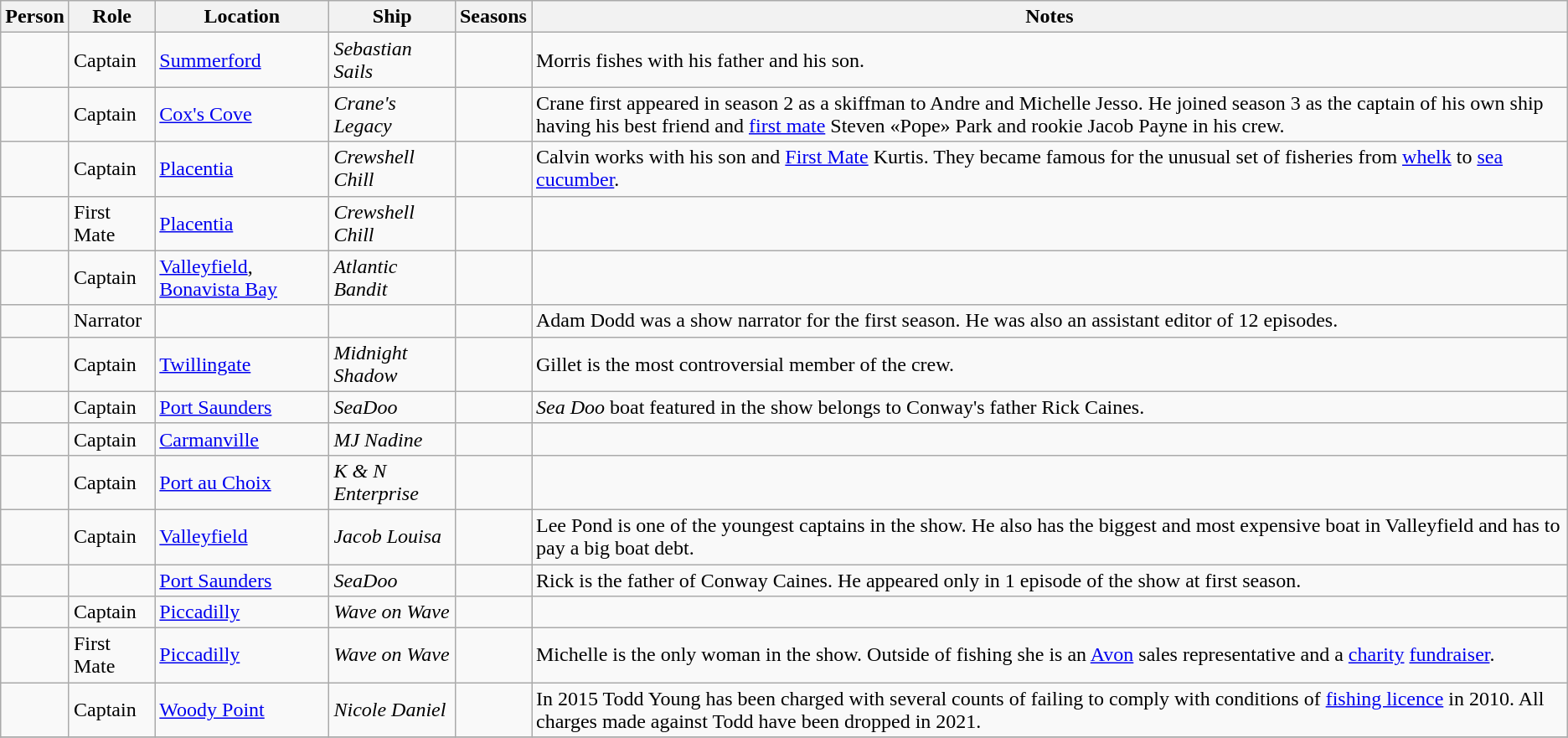<table class="sortable wikitable">
<tr>
<th>Person</th>
<th>Role</th>
<th>Location</th>
<th>Ship</th>
<th>Seasons</th>
<th>Notes</th>
</tr>
<tr>
<td></td>
<td>Captain</td>
<td><a href='#'>Summerford</a></td>
<td><em>Sebastian Sails</em></td>
<td></td>
<td>Morris fishes with his father and his son.</td>
</tr>
<tr>
<td></td>
<td>Captain</td>
<td><a href='#'>Cox's Cove</a></td>
<td><em>Crane's Legacy</em></td>
<td></td>
<td>Crane first appeared in season 2 as a skiffman to Andre and Michelle Jesso. He joined season 3 as the captain of his own ship having his best friend and <a href='#'>first mate</a> Steven «Pope» Park and rookie Jacob Payne in his crew.</td>
</tr>
<tr>
<td></td>
<td>Captain</td>
<td><a href='#'>Placentia</a></td>
<td><em>Crewshell Chill</em></td>
<td></td>
<td>Calvin works with his son and <a href='#'>First Mate</a> Kurtis. They became famous for the unusual set of fisheries from <a href='#'>whelk</a> to <a href='#'>sea cucumber</a>.</td>
</tr>
<tr>
<td></td>
<td>First Mate</td>
<td><a href='#'>Placentia</a></td>
<td><em>Crewshell Chill</em></td>
<td></td>
<td></td>
</tr>
<tr>
<td></td>
<td>Captain</td>
<td><a href='#'>Valleyfield</a>, <a href='#'>Bonavista Bay</a></td>
<td><em>Atlantic Bandit</em></td>
<td></td>
<td></td>
</tr>
<tr>
<td></td>
<td>Narrator</td>
<td></td>
<td></td>
<td></td>
<td>Adam Dodd was a show narrator for the first season. He was also an assistant editor of 12 episodes.</td>
</tr>
<tr>
<td></td>
<td>Captain</td>
<td><a href='#'>Twillingate</a></td>
<td><em>Midnight Shadow</em></td>
<td></td>
<td>Gillet is the most controversial member of the crew.</td>
</tr>
<tr>
<td></td>
<td>Captain</td>
<td><a href='#'>Port Saunders</a></td>
<td><em>SeaDoo</em></td>
<td></td>
<td><em>Sea Doo</em> boat featured in the show belongs to Conway's father Rick Caines.</td>
</tr>
<tr>
<td></td>
<td>Captain</td>
<td><a href='#'>Carmanville</a></td>
<td><em>MJ Nadine</em></td>
<td></td>
<td></td>
</tr>
<tr>
<td></td>
<td>Captain</td>
<td><a href='#'>Port au Choix</a></td>
<td><em>K & N Enterprise</em></td>
<td></td>
<td></td>
</tr>
<tr>
<td></td>
<td>Captain</td>
<td><a href='#'>Valleyfield</a></td>
<td><em>Jacob Louisa</em></td>
<td></td>
<td>Lee Pond is one of the youngest captains in the show. He also has the biggest and most expensive boat in Valleyfield and has to pay a big boat debt.</td>
</tr>
<tr>
<td></td>
<td></td>
<td><a href='#'>Port Saunders</a></td>
<td><em>SeaDoo</em></td>
<td></td>
<td>Rick is the father of Conway Caines. He appeared only in 1 episode of the show at first season.</td>
</tr>
<tr>
<td></td>
<td>Captain</td>
<td><a href='#'>Piccadilly</a></td>
<td><em>Wave on Wave</em></td>
<td></td>
<td></td>
</tr>
<tr>
<td></td>
<td>First Mate</td>
<td><a href='#'>Piccadilly</a></td>
<td><em>Wave on Wave</em></td>
<td></td>
<td>Michelle is the only woman in the show. Outside of fishing she is an <a href='#'>Avon</a> sales representative and a <a href='#'>charity</a> <a href='#'>fundraiser</a>.</td>
</tr>
<tr>
<td></td>
<td>Captain</td>
<td><a href='#'>Woody Point</a></td>
<td><em>Nicole Daniel</em></td>
<td></td>
<td>In 2015 Todd Young has been charged with several counts of failing to comply with conditions of <a href='#'>fishing licence</a> in 2010. All charges made against Todd have been dropped in 2021.</td>
</tr>
<tr>
</tr>
</table>
